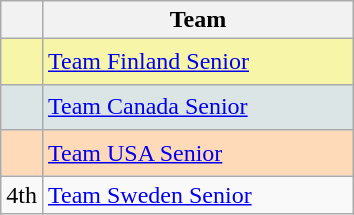<table class="wikitable" style="text-align:center">
<tr>
<th width=15></th>
<th width=200>Team</th>
</tr>
<tr style="background:#f7f6a8;">
<td style="text-align:center; height:23px;"></td>
<td align=left> <a href='#'>Team Finland Senior</a></td>
</tr>
<tr style="background:#dce5e5;">
<td style="text-align:center; height:23px;"></td>
<td align=left> <a href='#'>Team Canada Senior</a></td>
</tr>
<tr style="background:#ffdab9;">
<td style="text-align:center; height:23px;"></td>
<td align=left> <a href='#'>Team USA Senior</a></td>
</tr>
<tr>
<td>4th</td>
<td align=left> <a href='#'>Team Sweden Senior</a></td>
</tr>
</table>
